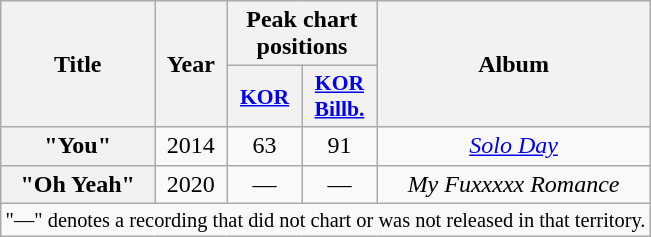<table class="wikitable plainrowheaders" style="text-align:center;">
<tr>
<th rowspan="2">Title</th>
<th rowspan="2">Year</th>
<th colspan="2">Peak chart positions</th>
<th rowspan="2">Album</th>
</tr>
<tr>
<th scope="col" style="width:3em;font-size:90%;"><a href='#'>KOR</a><br></th>
<th scope="col" style="width:3em;font-size:90%;"><a href='#'>KOR Billb.</a><br></th>
</tr>
<tr>
<th scope="row">"You"<br></th>
<td>2014</td>
<td>63</td>
<td>91</td>
<td><em><a href='#'>Solo Day</a></em></td>
</tr>
<tr>
<th scope="row">"Oh Yeah"<br></th>
<td>2020</td>
<td>—</td>
<td>—</td>
<td><em>My Fuxxxxx Romance</em></td>
</tr>
<tr>
<td colspan="5" style="font-size:85%">"—" denotes a recording that did not chart or was not released in that territory.</td>
</tr>
</table>
